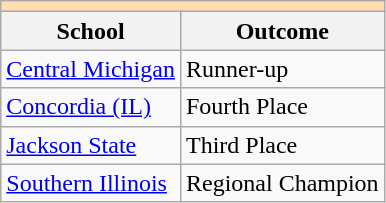<table class="wikitable" style="float:left; margin-right:1em;">
<tr>
<th colspan="3" style="background:#ffdead;"></th>
</tr>
<tr>
<th>School</th>
<th>Outcome</th>
</tr>
<tr>
<td><a href='#'>Central Michigan</a></td>
<td>Runner-up</td>
</tr>
<tr>
<td><a href='#'>Concordia (IL)</a></td>
<td>Fourth Place</td>
</tr>
<tr>
<td><a href='#'>Jackson State</a></td>
<td>Third Place</td>
</tr>
<tr>
<td><a href='#'>Southern Illinois</a></td>
<td>Regional Champion</td>
</tr>
</table>
